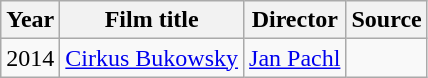<table class="wikitable sortable">
<tr>
<th>Year</th>
<th>Film title</th>
<th>Director</th>
<th>Source</th>
</tr>
<tr>
<td>2014</td>
<td><a href='#'>Cirkus Bukowsky</a></td>
<td><a href='#'>Jan Pachl</a></td>
<td></td>
</tr>
</table>
